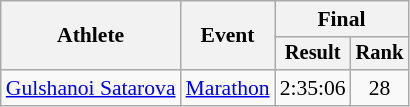<table class="wikitable" style="font-size:90%">
<tr>
<th rowspan="2">Athlete</th>
<th rowspan="2">Event</th>
<th colspan="2">Final</th>
</tr>
<tr style="font-size:95%">
<th>Result</th>
<th>Rank</th>
</tr>
<tr align=center>
<td align=left><a href='#'>Gulshanoi Satarova</a></td>
<td align=left><a href='#'>Marathon</a></td>
<td>2:35:06 </td>
<td>28</td>
</tr>
</table>
